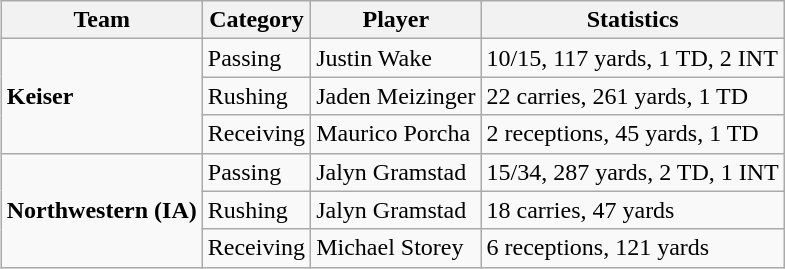<table class="wikitable" style="float: right;">
<tr>
<th>Team</th>
<th>Category</th>
<th>Player</th>
<th>Statistics</th>
</tr>
<tr>
<td rowspan=3 style=><strong>Keiser</strong></td>
<td>Passing</td>
<td>Justin Wake</td>
<td>10/15, 117 yards, 1 TD, 2 INT</td>
</tr>
<tr>
<td>Rushing</td>
<td>Jaden Meizinger</td>
<td>22 carries, 261 yards, 1 TD</td>
</tr>
<tr>
<td>Receiving</td>
<td>Maurico Porcha</td>
<td>2 receptions, 45 yards, 1 TD</td>
</tr>
<tr>
<td rowspan=3 style=><strong>Northwestern (IA)</strong></td>
<td>Passing</td>
<td>Jalyn Gramstad</td>
<td>15/34, 287 yards, 2 TD, 1 INT</td>
</tr>
<tr>
<td>Rushing</td>
<td>Jalyn Gramstad</td>
<td>18 carries, 47 yards</td>
</tr>
<tr>
<td>Receiving</td>
<td>Michael Storey</td>
<td>6 receptions, 121 yards</td>
</tr>
</table>
